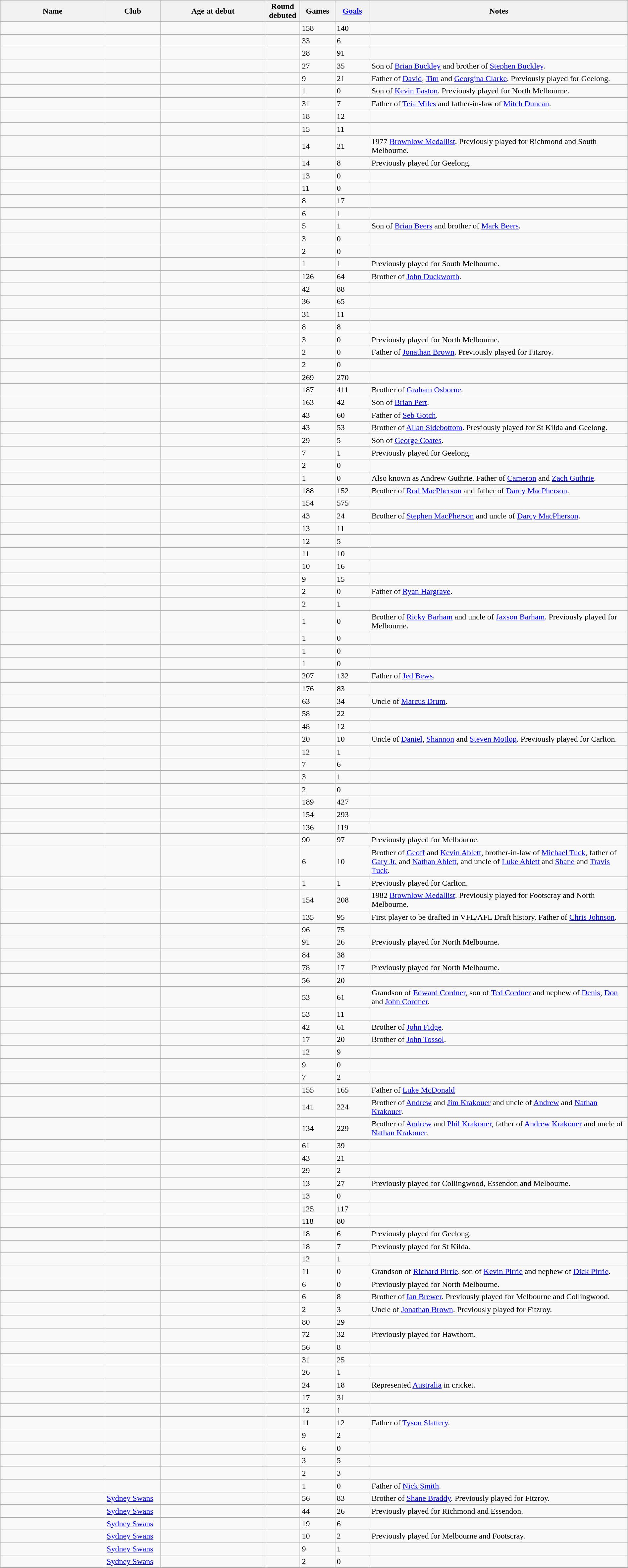<table class="wikitable sortable" width="100%">
<tr bgcolor="#efefef">
<th width=15%>Name</th>
<th width=8%>Club</th>
<th width=15%>Age at debut</th>
<th width=5%>Round debuted</th>
<th width=5%>Games</th>
<th width=5%><a href='#'>Goals</a></th>
<th width=37%>Notes</th>
</tr>
<tr>
<td></td>
<td></td>
<td></td>
<td></td>
<td>158</td>
<td>140</td>
<td></td>
</tr>
<tr>
<td></td>
<td></td>
<td></td>
<td></td>
<td>33</td>
<td>6</td>
<td></td>
</tr>
<tr>
<td></td>
<td></td>
<td></td>
<td></td>
<td>28</td>
<td>91</td>
<td></td>
</tr>
<tr>
<td></td>
<td></td>
<td></td>
<td></td>
<td>27</td>
<td>35</td>
<td>Son of <a href='#'>Brian Buckley</a> and brother of <a href='#'>Stephen Buckley</a>.</td>
</tr>
<tr>
<td></td>
<td></td>
<td></td>
<td></td>
<td>9</td>
<td>21</td>
<td>Father of <a href='#'>David</a>, <a href='#'>Tim</a> and <a href='#'>Georgina Clarke</a>. Previously played for Geelong.</td>
</tr>
<tr>
<td></td>
<td></td>
<td></td>
<td></td>
<td>1</td>
<td>0</td>
<td>Son of <a href='#'>Kevin Easton</a>. Previously played for North Melbourne.</td>
</tr>
<tr>
<td></td>
<td></td>
<td></td>
<td></td>
<td>31</td>
<td>7</td>
<td>Father of <a href='#'>Teia Miles</a> and father-in-law of <a href='#'>Mitch Duncan</a>.</td>
</tr>
<tr>
<td></td>
<td></td>
<td></td>
<td></td>
<td>18</td>
<td>12</td>
<td></td>
</tr>
<tr>
<td></td>
<td></td>
<td></td>
<td></td>
<td>15</td>
<td>11</td>
<td></td>
</tr>
<tr>
<td></td>
<td></td>
<td></td>
<td></td>
<td>14</td>
<td>21</td>
<td>1977 <a href='#'>Brownlow Medallist</a>. Previously played for Richmond and South Melbourne.</td>
</tr>
<tr>
<td></td>
<td></td>
<td></td>
<td></td>
<td>14</td>
<td>8</td>
<td>Previously played for Geelong.</td>
</tr>
<tr>
<td></td>
<td></td>
<td></td>
<td></td>
<td>13</td>
<td>0</td>
<td></td>
</tr>
<tr>
<td></td>
<td></td>
<td></td>
<td></td>
<td>11</td>
<td>0</td>
<td></td>
</tr>
<tr>
<td></td>
<td></td>
<td></td>
<td></td>
<td>8</td>
<td>17</td>
<td></td>
</tr>
<tr>
<td></td>
<td></td>
<td></td>
<td></td>
<td>6</td>
<td>1</td>
<td></td>
</tr>
<tr>
<td></td>
<td></td>
<td></td>
<td></td>
<td>5</td>
<td>1</td>
<td>Son of <a href='#'>Brian Beers</a> and brother of <a href='#'>Mark Beers</a>.</td>
</tr>
<tr>
<td></td>
<td></td>
<td></td>
<td></td>
<td>3</td>
<td>0</td>
<td></td>
</tr>
<tr>
<td></td>
<td></td>
<td></td>
<td></td>
<td>2</td>
<td>0</td>
<td></td>
</tr>
<tr>
<td></td>
<td></td>
<td></td>
<td></td>
<td>1</td>
<td>1</td>
<td>Previously played for South Melbourne.</td>
</tr>
<tr>
<td></td>
<td></td>
<td></td>
<td></td>
<td>126</td>
<td>64</td>
<td>Brother of <a href='#'>John Duckworth</a>.</td>
</tr>
<tr>
<td></td>
<td></td>
<td></td>
<td></td>
<td>42</td>
<td>88</td>
<td></td>
</tr>
<tr>
<td></td>
<td></td>
<td></td>
<td></td>
<td>36</td>
<td>65</td>
<td></td>
</tr>
<tr>
<td></td>
<td></td>
<td></td>
<td></td>
<td>31</td>
<td>11</td>
<td></td>
</tr>
<tr>
<td></td>
<td></td>
<td></td>
<td></td>
<td>8</td>
<td>8</td>
<td></td>
</tr>
<tr>
<td></td>
<td></td>
<td></td>
<td></td>
<td>3</td>
<td>0</td>
<td>Previously played for North Melbourne.</td>
</tr>
<tr>
<td></td>
<td></td>
<td></td>
<td></td>
<td>2</td>
<td>0</td>
<td>Father of <a href='#'>Jonathan Brown</a>. Previously played for Fitzroy.</td>
</tr>
<tr>
<td></td>
<td></td>
<td></td>
<td></td>
<td>2</td>
<td>0</td>
<td></td>
</tr>
<tr>
<td></td>
<td></td>
<td></td>
<td></td>
<td>269</td>
<td>270</td>
<td></td>
</tr>
<tr>
<td></td>
<td></td>
<td></td>
<td></td>
<td>187</td>
<td>411</td>
<td>Brother of <a href='#'>Graham Osborne</a>.</td>
</tr>
<tr>
<td></td>
<td></td>
<td></td>
<td></td>
<td>163</td>
<td>42</td>
<td>Son of <a href='#'>Brian Pert</a>.</td>
</tr>
<tr>
<td></td>
<td></td>
<td></td>
<td></td>
<td>43</td>
<td>60</td>
<td>Father of <a href='#'>Seb Gotch</a>.</td>
</tr>
<tr>
<td></td>
<td></td>
<td></td>
<td></td>
<td>43</td>
<td>53</td>
<td>Brother of <a href='#'>Allan Sidebottom</a>. Previously played for St Kilda and Geelong.</td>
</tr>
<tr>
<td></td>
<td></td>
<td></td>
<td></td>
<td>29</td>
<td>5</td>
<td>Son of <a href='#'>George Coates</a>.</td>
</tr>
<tr>
<td></td>
<td></td>
<td></td>
<td></td>
<td>7</td>
<td>1</td>
<td>Previously played for Geelong.</td>
</tr>
<tr>
<td></td>
<td></td>
<td></td>
<td></td>
<td>2</td>
<td>0</td>
<td></td>
</tr>
<tr>
<td></td>
<td></td>
<td></td>
<td></td>
<td>1</td>
<td>0</td>
<td>Also known as Andrew Guthrie. Father of <a href='#'>Cameron</a> and <a href='#'>Zach Guthrie</a>.</td>
</tr>
<tr>
<td></td>
<td></td>
<td></td>
<td></td>
<td>188</td>
<td>152</td>
<td>Brother of <a href='#'>Rod MacPherson</a> and father of <a href='#'>Darcy MacPherson</a>.</td>
</tr>
<tr>
<td></td>
<td></td>
<td></td>
<td></td>
<td>154</td>
<td>575</td>
<td></td>
</tr>
<tr>
<td></td>
<td></td>
<td></td>
<td></td>
<td>43</td>
<td>24</td>
<td>Brother of <a href='#'>Stephen MacPherson</a> and uncle of <a href='#'>Darcy MacPherson</a>.</td>
</tr>
<tr>
<td></td>
<td></td>
<td></td>
<td></td>
<td>13</td>
<td>11</td>
<td></td>
</tr>
<tr>
<td></td>
<td></td>
<td></td>
<td></td>
<td>12</td>
<td>5</td>
<td></td>
</tr>
<tr>
<td></td>
<td></td>
<td></td>
<td></td>
<td>11</td>
<td>10</td>
<td></td>
</tr>
<tr>
<td></td>
<td></td>
<td></td>
<td></td>
<td>10</td>
<td>16</td>
<td></td>
</tr>
<tr>
<td></td>
<td></td>
<td></td>
<td></td>
<td>9</td>
<td>15</td>
<td></td>
</tr>
<tr>
<td></td>
<td></td>
<td></td>
<td></td>
<td>2</td>
<td>0</td>
<td>Father of <a href='#'>Ryan Hargrave</a>.</td>
</tr>
<tr>
<td></td>
<td></td>
<td></td>
<td></td>
<td>2</td>
<td>1</td>
<td></td>
</tr>
<tr>
<td></td>
<td></td>
<td></td>
<td></td>
<td>1</td>
<td>0</td>
<td>Brother of <a href='#'>Ricky Barham</a> and uncle of <a href='#'>Jaxson Barham</a>. Previously played for Melbourne.</td>
</tr>
<tr>
<td></td>
<td></td>
<td></td>
<td></td>
<td>1</td>
<td>0</td>
<td></td>
</tr>
<tr>
<td></td>
<td></td>
<td></td>
<td></td>
<td>1</td>
<td>0</td>
<td></td>
</tr>
<tr>
<td></td>
<td></td>
<td></td>
<td></td>
<td>1</td>
<td>0</td>
<td></td>
</tr>
<tr>
<td></td>
<td></td>
<td></td>
<td></td>
<td>207</td>
<td>132</td>
<td>Father of <a href='#'>Jed Bews</a>.</td>
</tr>
<tr>
<td></td>
<td></td>
<td></td>
<td></td>
<td>176</td>
<td>83</td>
<td></td>
</tr>
<tr>
<td></td>
<td></td>
<td></td>
<td></td>
<td>63</td>
<td>34</td>
<td>Uncle of <a href='#'>Marcus Drum</a>.</td>
</tr>
<tr>
<td></td>
<td></td>
<td></td>
<td></td>
<td>58</td>
<td>22</td>
<td></td>
</tr>
<tr>
<td></td>
<td></td>
<td></td>
<td></td>
<td>48</td>
<td>12</td>
<td></td>
</tr>
<tr>
<td></td>
<td></td>
<td></td>
<td></td>
<td>20</td>
<td>10</td>
<td>Uncle of <a href='#'>Daniel</a>, <a href='#'>Shannon</a> and <a href='#'>Steven Motlop</a>. Previously played for Carlton.</td>
</tr>
<tr>
<td></td>
<td></td>
<td></td>
<td></td>
<td>12</td>
<td>1</td>
<td></td>
</tr>
<tr>
<td></td>
<td></td>
<td></td>
<td></td>
<td>7</td>
<td>6</td>
<td></td>
</tr>
<tr>
<td></td>
<td></td>
<td></td>
<td></td>
<td>3</td>
<td>1</td>
<td></td>
</tr>
<tr>
<td></td>
<td></td>
<td></td>
<td></td>
<td>2</td>
<td>0</td>
<td></td>
</tr>
<tr>
<td></td>
<td></td>
<td></td>
<td></td>
<td>189</td>
<td>427</td>
<td></td>
</tr>
<tr>
<td></td>
<td></td>
<td></td>
<td></td>
<td>154</td>
<td>293</td>
<td></td>
</tr>
<tr>
<td></td>
<td></td>
<td></td>
<td></td>
<td>136</td>
<td>119</td>
<td></td>
</tr>
<tr>
<td></td>
<td></td>
<td></td>
<td></td>
<td>90</td>
<td>97</td>
<td>Previously played for Melbourne.</td>
</tr>
<tr>
<td></td>
<td></td>
<td></td>
<td></td>
<td>6</td>
<td>10</td>
<td>Brother of <a href='#'>Geoff</a> and <a href='#'>Kevin Ablett</a>, brother-in-law of <a href='#'>Michael Tuck</a>, father of <a href='#'>Gary Jr.</a> and <a href='#'>Nathan Ablett</a>, and uncle of <a href='#'>Luke Ablett</a> and <a href='#'>Shane</a> and <a href='#'>Travis Tuck</a>.</td>
</tr>
<tr>
<td></td>
<td></td>
<td></td>
<td></td>
<td>1</td>
<td>1</td>
<td>Previously played for Carlton.</td>
</tr>
<tr>
<td></td>
<td></td>
<td></td>
<td></td>
<td>154</td>
<td>208</td>
<td>1982 <a href='#'>Brownlow Medallist</a>. Previously played for Footscray and North Melbourne.</td>
</tr>
<tr>
<td></td>
<td></td>
<td></td>
<td></td>
<td>135</td>
<td>95</td>
<td>First player to be drafted in VFL/AFL Draft history. Father of <a href='#'>Chris Johnson</a>.</td>
</tr>
<tr>
<td></td>
<td></td>
<td></td>
<td></td>
<td>96</td>
<td>75</td>
<td></td>
</tr>
<tr>
<td></td>
<td></td>
<td></td>
<td></td>
<td>91</td>
<td>26</td>
<td>Previously played for North Melbourne.</td>
</tr>
<tr>
<td></td>
<td></td>
<td></td>
<td></td>
<td>84</td>
<td>38</td>
<td></td>
</tr>
<tr>
<td></td>
<td></td>
<td></td>
<td></td>
<td>78</td>
<td>17</td>
<td>Previously played for North Melbourne.</td>
</tr>
<tr>
<td></td>
<td></td>
<td></td>
<td></td>
<td>56</td>
<td>20</td>
<td></td>
</tr>
<tr>
<td></td>
<td></td>
<td></td>
<td></td>
<td>53</td>
<td>61</td>
<td>Grandson of <a href='#'>Edward Cordner</a>, son of <a href='#'>Ted Cordner</a> and nephew of <a href='#'>Denis</a>, <a href='#'>Don</a> and <a href='#'>John Cordner</a>.</td>
</tr>
<tr>
<td></td>
<td></td>
<td></td>
<td></td>
<td>53</td>
<td>11</td>
<td></td>
</tr>
<tr>
<td></td>
<td></td>
<td></td>
<td></td>
<td>42</td>
<td>61</td>
<td>Brother of <a href='#'>John Fidge</a>.</td>
</tr>
<tr>
<td></td>
<td></td>
<td></td>
<td></td>
<td>17</td>
<td>20</td>
<td>Brother of <a href='#'>John Tossol</a>.</td>
</tr>
<tr>
<td></td>
<td></td>
<td></td>
<td></td>
<td>12</td>
<td>9</td>
<td></td>
</tr>
<tr>
<td></td>
<td></td>
<td></td>
<td></td>
<td>9</td>
<td>0</td>
<td></td>
</tr>
<tr>
<td></td>
<td></td>
<td></td>
<td></td>
<td>7</td>
<td>2</td>
<td></td>
</tr>
<tr>
<td></td>
<td></td>
<td></td>
<td></td>
<td>155</td>
<td>165</td>
<td>Father of <a href='#'>Luke McDonald</a></td>
</tr>
<tr>
<td></td>
<td></td>
<td></td>
<td></td>
<td>141</td>
<td>224</td>
<td>Brother of <a href='#'>Andrew</a> and <a href='#'>Jim Krakouer</a> and uncle of <a href='#'>Andrew</a> and <a href='#'>Nathan Krakouer</a>.</td>
</tr>
<tr>
<td></td>
<td></td>
<td></td>
<td></td>
<td>134</td>
<td>229</td>
<td>Brother of <a href='#'>Andrew</a> and <a href='#'>Phil Krakouer</a>, father of <a href='#'>Andrew Krakouer</a> and uncle of <a href='#'>Nathan Krakouer</a>.</td>
</tr>
<tr>
<td></td>
<td></td>
<td></td>
<td></td>
<td>61</td>
<td>39</td>
<td></td>
</tr>
<tr>
<td></td>
<td></td>
<td></td>
<td></td>
<td>43</td>
<td>21</td>
<td></td>
</tr>
<tr>
<td></td>
<td></td>
<td></td>
<td></td>
<td>29</td>
<td>2</td>
<td></td>
</tr>
<tr>
<td></td>
<td></td>
<td></td>
<td></td>
<td>13</td>
<td>27</td>
<td>Previously played for Collingwood, Essendon and Melbourne.</td>
</tr>
<tr>
<td></td>
<td></td>
<td></td>
<td></td>
<td>13</td>
<td>0</td>
</tr>
<tr>
<td></td>
<td></td>
<td></td>
<td></td>
<td>125</td>
<td>117</td>
<td></td>
</tr>
<tr>
<td></td>
<td></td>
<td></td>
<td></td>
<td>118</td>
<td>80</td>
<td></td>
</tr>
<tr>
<td></td>
<td></td>
<td></td>
<td></td>
<td>18</td>
<td>6</td>
<td>Previously played for Geelong.</td>
</tr>
<tr>
<td></td>
<td></td>
<td></td>
<td></td>
<td>18</td>
<td>7</td>
<td>Previously played for St Kilda.</td>
</tr>
<tr>
<td></td>
<td></td>
<td></td>
<td></td>
<td>12</td>
<td>1</td>
<td></td>
</tr>
<tr>
<td></td>
<td></td>
<td></td>
<td></td>
<td>11</td>
<td>0</td>
<td>Grandson of <a href='#'>Richard Pirrie</a>, son of <a href='#'>Kevin Pirrie</a> and nephew of <a href='#'>Dick Pirrie</a>.</td>
</tr>
<tr>
<td></td>
<td></td>
<td></td>
<td></td>
<td>6</td>
<td>0</td>
<td>Previously played for North Melbourne.</td>
</tr>
<tr>
<td></td>
<td></td>
<td></td>
<td></td>
<td>6</td>
<td>8</td>
<td>Brother of <a href='#'>Ian Brewer</a>. Previously played for Melbourne and Collingwood.</td>
</tr>
<tr>
<td></td>
<td></td>
<td></td>
<td></td>
<td>2</td>
<td>3</td>
<td>Uncle of <a href='#'>Jonathan Brown</a>. Previously played for Fitzroy.</td>
</tr>
<tr>
<td></td>
<td></td>
<td></td>
<td></td>
<td>80</td>
<td>29</td>
<td></td>
</tr>
<tr>
<td></td>
<td></td>
<td></td>
<td></td>
<td>72</td>
<td>32</td>
<td>Previously played for Hawthorn.</td>
</tr>
<tr>
<td></td>
<td></td>
<td></td>
<td></td>
<td>56</td>
<td>8</td>
<td></td>
</tr>
<tr>
<td></td>
<td></td>
<td></td>
<td></td>
<td>31</td>
<td>25</td>
<td></td>
</tr>
<tr>
<td></td>
<td></td>
<td></td>
<td></td>
<td>26</td>
<td>1</td>
<td></td>
</tr>
<tr>
<td></td>
<td></td>
<td></td>
<td></td>
<td>24</td>
<td>18</td>
<td>Represented <a href='#'>Australia</a> in cricket.</td>
</tr>
<tr>
<td></td>
<td></td>
<td></td>
<td></td>
<td>17</td>
<td>31</td>
<td></td>
</tr>
<tr>
<td></td>
<td></td>
<td></td>
<td></td>
<td>12</td>
<td>1</td>
<td></td>
</tr>
<tr>
<td></td>
<td></td>
<td></td>
<td></td>
<td>11</td>
<td>12</td>
<td>Father of <a href='#'>Tyson Slattery</a>.</td>
</tr>
<tr>
<td></td>
<td></td>
<td></td>
<td></td>
<td>9</td>
<td>2</td>
<td></td>
</tr>
<tr>
<td></td>
<td></td>
<td></td>
<td></td>
<td>6</td>
<td>0</td>
<td></td>
</tr>
<tr>
<td></td>
<td></td>
<td></td>
<td></td>
<td>3</td>
<td>5</td>
<td></td>
</tr>
<tr>
<td></td>
<td></td>
<td></td>
<td></td>
<td>2</td>
<td>3</td>
<td></td>
</tr>
<tr>
<td></td>
<td></td>
<td></td>
<td></td>
<td>1</td>
<td>0</td>
<td>Father of <a href='#'>Nick Smith</a>.</td>
</tr>
<tr>
<td></td>
<td><a href='#'>Sydney Swans</a></td>
<td></td>
<td></td>
<td>56</td>
<td>83</td>
<td>Brother of <a href='#'>Shane Braddy</a>. Previously played for Fitzroy.</td>
</tr>
<tr>
<td></td>
<td><a href='#'>Sydney Swans</a></td>
<td></td>
<td></td>
<td>44</td>
<td>26</td>
<td>Previously played for Richmond and Essendon.</td>
</tr>
<tr>
<td></td>
<td><a href='#'>Sydney Swans</a></td>
<td></td>
<td></td>
<td>19</td>
<td>6</td>
<td></td>
</tr>
<tr>
<td></td>
<td><a href='#'>Sydney Swans</a></td>
<td></td>
<td></td>
<td>10</td>
<td>2</td>
<td>Previously played for Melbourne and Footscray.</td>
</tr>
<tr>
<td></td>
<td><a href='#'>Sydney Swans</a></td>
<td></td>
<td></td>
<td>9</td>
<td>1</td>
<td></td>
</tr>
<tr>
<td></td>
<td><a href='#'>Sydney Swans</a></td>
<td></td>
<td></td>
<td>2</td>
<td>0</td>
<td></td>
</tr>
</table>
